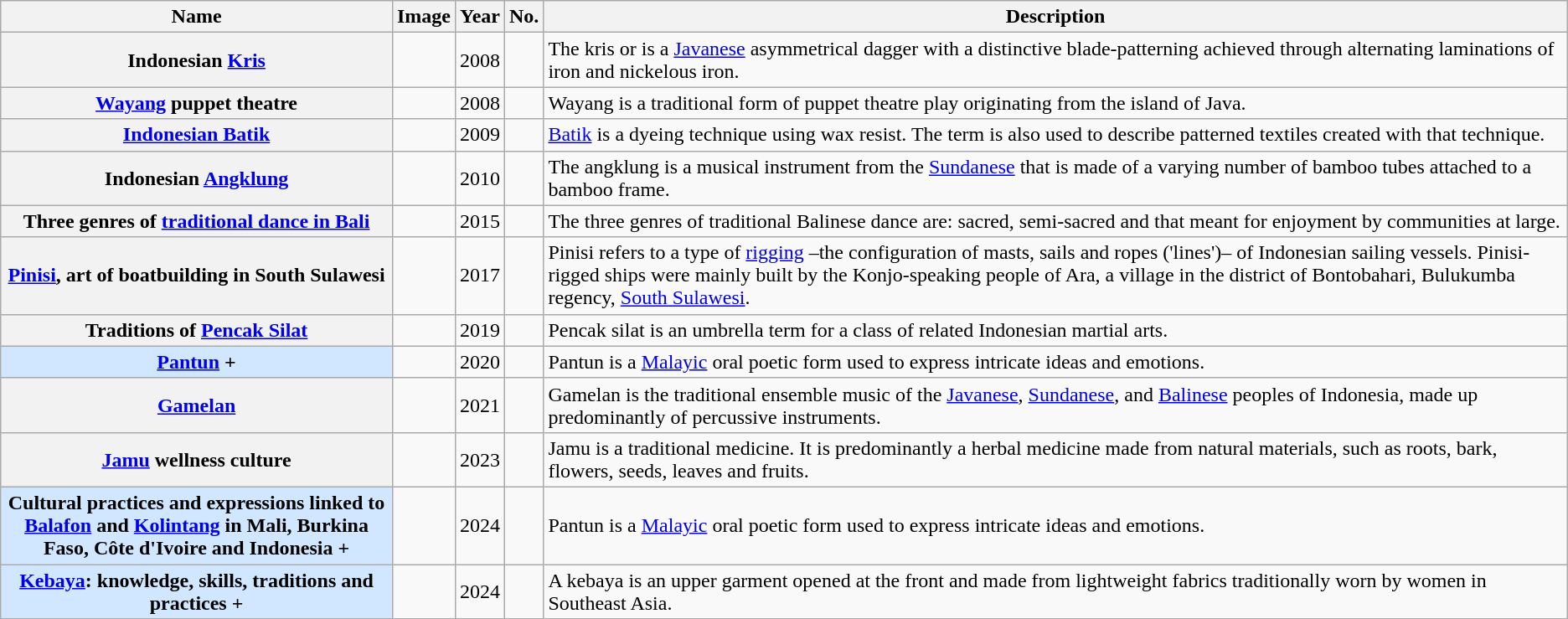<table class="wikitable sortable plainrowheaders">
<tr>
<th style="width:25%">Name</th>
<th class="unsortable">Image</th>
<th>Year</th>
<th>No.</th>
<th class="unsortable">Description</th>
</tr>
<tr>
<th scope="row">Indonesian <a href='#'>Kris</a></th>
<td></td>
<td>2008</td>
<td></td>
<td>The kris or is a <a href='#'>Javanese</a> asymmetrical dagger with a distinctive blade-patterning achieved through alternating laminations of iron and nickelous iron.</td>
</tr>
<tr>
<th scope="row"><a href='#'>Wayang</a> puppet theatre</th>
<td></td>
<td>2008</td>
<td></td>
<td>Wayang is a traditional form of puppet theatre play originating from the island of Java.</td>
</tr>
<tr>
<th scope="row"><a href='#'>Indonesian Batik</a></th>
<td></td>
<td>2009</td>
<td></td>
<td><a href='#'>Batik</a> is a dyeing technique using wax resist. The term is also used to describe patterned textiles created with that technique.</td>
</tr>
<tr>
<th scope="row">Indonesian <a href='#'>Angklung</a></th>
<td></td>
<td>2010</td>
<td></td>
<td>The angklung is a musical instrument from the <a href='#'>Sundanese</a> that is made of a varying number of bamboo tubes attached to a bamboo frame.</td>
</tr>
<tr>
<th scope="row">Three genres of <a href='#'>traditional dance in Bali</a></th>
<td></td>
<td>2015</td>
<td></td>
<td>The three genres of traditional Balinese dance are: sacred, semi-sacred and that meant for enjoyment by communities at large.</td>
</tr>
<tr>
<th scope="row"><a href='#'>Pinisi</a>, art of boatbuilding in South Sulawesi</th>
<td></td>
<td>2017</td>
<td></td>
<td>Pinisi refers to a type of <a href='#'>rigging</a> –the configuration of masts, sails and ropes ('lines')– of Indonesian sailing vessels. Pinisi-rigged ships were mainly built by the Konjo-speaking people of Ara, a village in the district of Bontobahari, Bulukumba regency, <a href='#'>South Sulawesi</a>.</td>
</tr>
<tr>
<th scope="row">Traditions of <a href='#'>Pencak Silat</a></th>
<td></td>
<td>2019</td>
<td></td>
<td>Pencak silat is an umbrella term for a class of related Indonesian martial arts.</td>
</tr>
<tr>
<th scope="row" style="background:#D0E7FF;"><a href='#'>Pantun</a> +</th>
<td></td>
<td>2020</td>
<td></td>
<td>Pantun is a <a href='#'>Malayic</a> oral poetic form used to express intricate ideas and emotions.</td>
</tr>
<tr>
<th scope="row"><a href='#'>Gamelan</a></th>
<td></td>
<td>2021</td>
<td></td>
<td>Gamelan is the traditional ensemble music of the <a href='#'>Javanese</a>, <a href='#'>Sundanese</a>, and <a href='#'>Balinese</a> peoples of Indonesia, made up predominantly of percussive instruments.</td>
</tr>
<tr>
<th scope="row"><a href='#'>Jamu</a> wellness culture</th>
<td></td>
<td>2023</td>
<td></td>
<td>Jamu is a traditional medicine. It is predominantly a herbal medicine made from natural materials, such as roots, bark, flowers, seeds, leaves and fruits.</td>
</tr>
<tr>
<th scope="row" style="background:#D0E7FF;">Cultural practices and expressions linked to <a href='#'>Balafon</a> and <a href='#'>Kolintang</a> in Mali, Burkina Faso, Côte d'Ivoire and Indonesia +</th>
<td></td>
<td>2024</td>
<td></td>
<td>Pantun is a <a href='#'>Malayic</a> oral poetic form used to express intricate ideas and emotions.</td>
</tr>
<tr>
<th scope="row" style="background:#D0E7FF;"><a href='#'>Kebaya</a>: knowledge, skills, traditions and practices +</th>
<td></td>
<td>2024</td>
<td></td>
<td>A kebaya is an upper garment opened at the front and made from lightweight fabrics traditionally worn by women in Southeast Asia.</td>
</tr>
</table>
